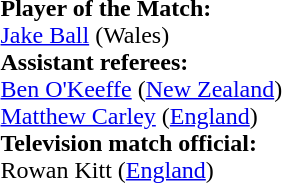<table style="width:100%">
<tr>
<td><br><strong>Player of the Match:</strong>
<br><a href='#'>Jake Ball</a> (Wales)<br><strong>Assistant referees:</strong>
<br><a href='#'>Ben O'Keeffe</a> (<a href='#'>New Zealand</a>)
<br><a href='#'>Matthew Carley</a> (<a href='#'>England</a>)
<br><strong>Television match official:</strong>
<br>Rowan Kitt (<a href='#'>England</a>)</td>
</tr>
</table>
